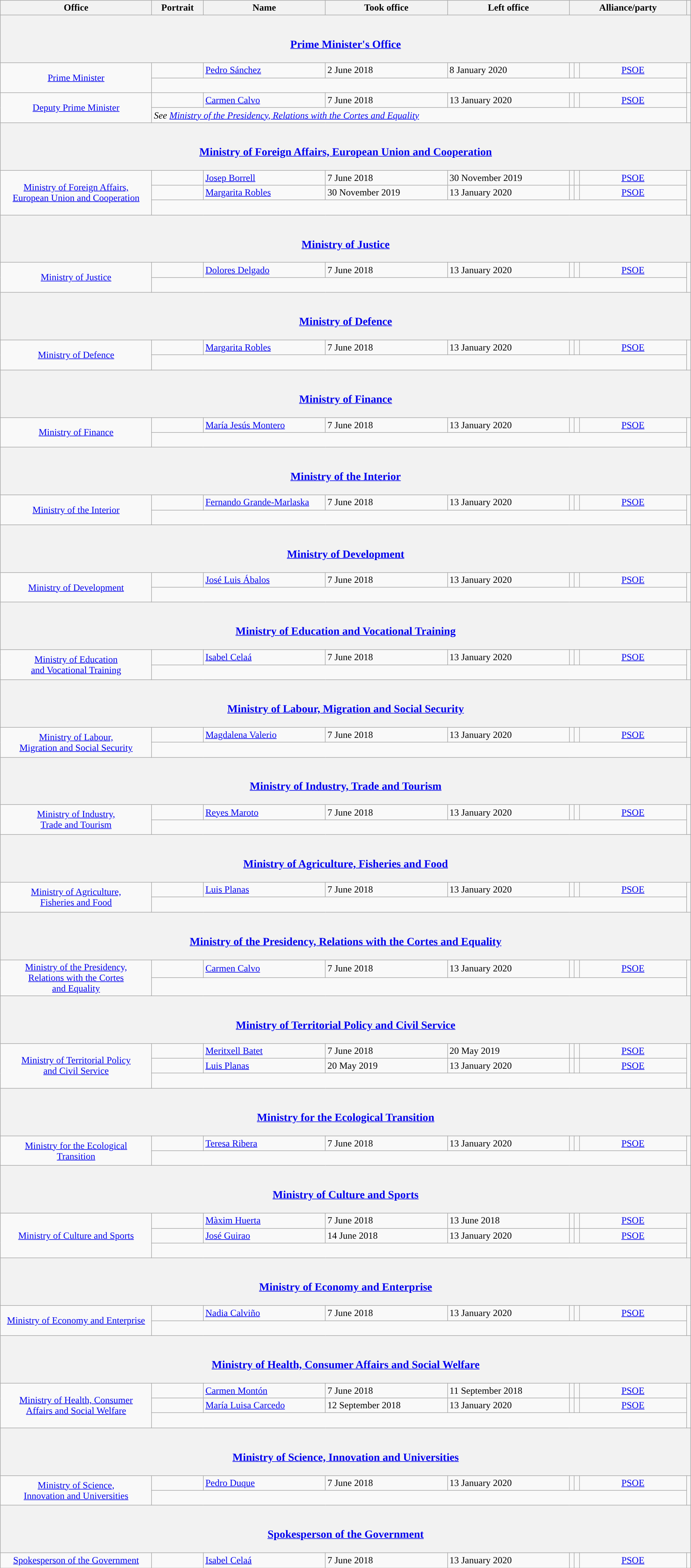<table class="wikitable" style="line-height:18px;">
<tr>
<th scope="col">Office<br></th>
<th scope="col">Portrait</th>
<th scope="col">Name</th>
<th scope="col">Took office</th>
<th scope="col">Left office</th>
<th colspan="3" scope="col">Alliance/party</th>
<th></th>
</tr>
<tr>
<th colspan="9"><br><h3><a href='#'>Prime Minister's Office</a></h3></th>
</tr>
<tr>
<td align="center" rowspan="2" width="250"><a href='#'>Prime Minister</a><br></td>
<td width="80"></td>
<td width="200"><a href='#'>Pedro Sánchez</a></td>
<td width="200">2 June 2018</td>
<td width="200">8 January 2020</td>
<td width="1" style="background-color:"></td>
<td width="1" style="background-color:"></td>
<td width="175" align="center"><a href='#'>PSOE</a></td>
<td align="center" rowspan="2"></td>
</tr>
<tr>
<td colspan="7"><br></td>
</tr>
<tr>
<td align="center" rowspan="2"><a href='#'>Deputy Prime Minister</a><br></td>
<td></td>
<td><a href='#'>Carmen Calvo</a></td>
<td>7 June 2018</td>
<td>13 January 2020</td>
<td style="background-color:"></td>
<td style="background-color:"></td>
<td align="center"><a href='#'>PSOE</a></td>
<td align="center" rowspan="2"></td>
</tr>
<tr>
<td colspan="7"><em>See <a href='#'>Ministry of the Presidency, Relations with the Cortes and Equality</a></em></td>
</tr>
<tr>
<th colspan="9"><br><h3><a href='#'>Ministry of Foreign Affairs, European Union and Cooperation</a></h3></th>
</tr>
<tr>
<td align="center" rowspan="3"><a href='#'>Ministry of Foreign Affairs,<br>European Union and Cooperation</a><br></td>
<td></td>
<td><a href='#'>Josep Borrell</a></td>
<td>7 June 2018</td>
<td>30 November 2019<br></td>
<td style="background-color:"></td>
<td style="background-color:"></td>
<td align="center"><a href='#'>PSOE</a></td>
<td align="center" rowspan="3"><br><br></td>
</tr>
<tr>
<td></td>
<td><a href='#'>Margarita Robles</a><br></td>
<td>30 November 2019</td>
<td>13 January 2020</td>
<td style="background-color:"></td>
<td style="background-color:"></td>
<td align="center"><a href='#'>PSOE</a><br></td>
</tr>
<tr>
<td colspan="7"><br></td>
</tr>
<tr>
<th colspan="9"><br><h3><a href='#'>Ministry of Justice</a></h3></th>
</tr>
<tr>
<td align="center" rowspan="2"><a href='#'>Ministry of Justice</a><br></td>
<td></td>
<td><a href='#'>Dolores Delgado</a></td>
<td>7 June 2018</td>
<td>13 January 2020</td>
<td style="background-color:"></td>
<td style="background-color:"></td>
<td align="center"><a href='#'>PSOE</a><br></td>
<td align="center" rowspan="2"><br><br></td>
</tr>
<tr>
<td colspan="7"><br></td>
</tr>
<tr>
<th colspan="9"><br><h3><a href='#'>Ministry of Defence</a></h3></th>
</tr>
<tr>
<td align="center" rowspan="2"><a href='#'>Ministry of Defence</a><br></td>
<td></td>
<td><a href='#'>Margarita Robles</a></td>
<td>7 June 2018</td>
<td>13 January 2020</td>
<td style="background-color:"></td>
<td style="background-color:"></td>
<td align="center"><a href='#'>PSOE</a><br></td>
<td align="center" rowspan="2"><br><br></td>
</tr>
<tr>
<td colspan="7"><br></td>
</tr>
<tr>
<th colspan="9"><br><h3><a href='#'>Ministry of Finance</a></h3></th>
</tr>
<tr>
<td align="center" rowspan="2"><a href='#'>Ministry of Finance</a><br></td>
<td></td>
<td><a href='#'>María Jesús Montero</a></td>
<td>7 June 2018</td>
<td>13 January 2020</td>
<td style="background-color:"></td>
<td style="background-color:"></td>
<td align="center"><a href='#'>PSOE</a></td>
<td align="center" rowspan="2"><br><br></td>
</tr>
<tr>
<td colspan="7"><br></td>
</tr>
<tr>
<th colspan="9"><br><h3><a href='#'>Ministry of the Interior</a></h3></th>
</tr>
<tr>
<td align="center" rowspan="2"><a href='#'>Ministry of the Interior</a><br></td>
<td></td>
<td><a href='#'>Fernando Grande-Marlaska</a></td>
<td>7 June 2018</td>
<td>13 January 2020</td>
<td style="background-color:"></td>
<td style="background-color:"></td>
<td align="center"><a href='#'>PSOE</a><br></td>
<td align="center" rowspan="2"><br></td>
</tr>
<tr>
<td colspan="7"><br></td>
</tr>
<tr>
<th colspan="9"><br><h3><a href='#'>Ministry of Development</a></h3></th>
</tr>
<tr>
<td align="center" rowspan="2"><a href='#'>Ministry of Development</a><br></td>
<td></td>
<td><a href='#'>José Luis Ábalos</a></td>
<td>7 June 2018</td>
<td>13 January 2020</td>
<td style="background-color:"></td>
<td style="background-color:"></td>
<td align="center"><a href='#'>PSOE</a></td>
<td align="center" rowspan="2"><br></td>
</tr>
<tr>
<td colspan="7"><br></td>
</tr>
<tr>
<th colspan="9"><br><h3><a href='#'>Ministry of Education and Vocational Training</a></h3></th>
</tr>
<tr>
<td align="center" rowspan="2"><a href='#'>Ministry of Education<br>and Vocational Training</a><br></td>
<td></td>
<td><a href='#'>Isabel Celaá</a></td>
<td>7 June 2018</td>
<td>13 January 2020</td>
<td style="background-color:"></td>
<td style="background-color:"></td>
<td align="center"><a href='#'>PSOE</a></td>
<td align="center" rowspan="2"><br><br></td>
</tr>
<tr>
<td colspan="7"><br></td>
</tr>
<tr>
<th colspan="9"><br><h3><a href='#'>Ministry of Labour, Migration and Social Security</a></h3></th>
</tr>
<tr>
<td align="center" rowspan="2"><a href='#'>Ministry of Labour,<br>Migration and Social Security</a><br></td>
<td></td>
<td><a href='#'>Magdalena Valerio</a></td>
<td>7 June 2018</td>
<td>13 January 2020</td>
<td style="background-color:"></td>
<td style="background-color:"></td>
<td align="center"><a href='#'>PSOE</a></td>
<td align="center" rowspan="2"><br><br></td>
</tr>
<tr>
<td colspan="7"><br></td>
</tr>
<tr>
<th colspan="9"><br><h3><a href='#'>Ministry of Industry, Trade and Tourism</a></h3></th>
</tr>
<tr>
<td align="center" rowspan="2"><a href='#'>Ministry of Industry,<br>Trade and Tourism</a><br></td>
<td></td>
<td><a href='#'>Reyes Maroto</a></td>
<td>7 June 2018</td>
<td>13 January 2020</td>
<td style="background-color:"></td>
<td style="background-color:"></td>
<td align="center"><a href='#'>PSOE</a></td>
<td align="center" rowspan="2"><br><br></td>
</tr>
<tr>
<td colspan="7"><br></td>
</tr>
<tr>
<th colspan="9"><br><h3><a href='#'>Ministry of Agriculture, Fisheries and Food</a></h3></th>
</tr>
<tr>
<td align="center" rowspan="2"><a href='#'>Ministry of Agriculture,<br>Fisheries and Food</a><br></td>
<td></td>
<td><a href='#'>Luis Planas</a></td>
<td>7 June 2018</td>
<td>13 January 2020</td>
<td style="background-color:"></td>
<td style="background-color:"></td>
<td align="center"><a href='#'>PSOE</a></td>
<td align="center" rowspan="2"><br><br></td>
</tr>
<tr>
<td colspan="7"><br></td>
</tr>
<tr>
<th colspan="9"><br><h3><a href='#'>Ministry of the Presidency, Relations with the Cortes and Equality</a></h3></th>
</tr>
<tr>
<td align="center" rowspan="2"><a href='#'>Ministry of the Presidency,<br>Relations with the Cortes<br>and Equality</a><br></td>
<td></td>
<td><a href='#'>Carmen Calvo</a></td>
<td>7 June 2018</td>
<td>13 January 2020</td>
<td style="background-color:"></td>
<td style="background-color:"></td>
<td align="center"><a href='#'>PSOE</a></td>
<td align="center" rowspan="2"><br><br><br></td>
</tr>
<tr>
<td colspan="7"><br></td>
</tr>
<tr>
<th colspan="9"><br><h3><a href='#'>Ministry of Territorial Policy and Civil Service</a></h3></th>
</tr>
<tr>
<td align="center" rowspan="3"><a href='#'>Ministry of Territorial Policy<br>and Civil Service</a><br></td>
<td></td>
<td><a href='#'>Meritxell Batet</a></td>
<td>7 June 2018</td>
<td>20 May 2019<br></td>
<td style="background-color:"></td>
<td style="background-color:"></td>
<td align="center"><a href='#'>PSOE</a><br></td>
<td align="center" rowspan="3"><br><br></td>
</tr>
<tr>
<td></td>
<td><a href='#'>Luis Planas</a><br></td>
<td>20 May 2019</td>
<td>13 January 2020</td>
<td style="background-color:"></td>
<td style="background-color:"></td>
<td align="center"><a href='#'>PSOE</a></td>
</tr>
<tr>
<td colspan="7"><br></td>
</tr>
<tr>
<th colspan="9"><br><h3><a href='#'>Ministry for the Ecological Transition</a></h3></th>
</tr>
<tr>
<td align="center" rowspan="2"><a href='#'>Ministry for the Ecological<br>Transition</a><br></td>
<td></td>
<td><a href='#'>Teresa Ribera</a></td>
<td>7 June 2018</td>
<td>13 January 2020</td>
<td style="background-color:"></td>
<td style="background-color:"></td>
<td align="center"><a href='#'>PSOE</a></td>
<td align="center" rowspan="2"><br><br></td>
</tr>
<tr>
<td colspan="7"><br></td>
</tr>
<tr>
<th colspan="9"><br><h3><a href='#'>Ministry of Culture and Sports</a></h3></th>
</tr>
<tr>
<td align="center" rowspan="3"><a href='#'>Ministry of Culture and Sports</a><br></td>
<td></td>
<td><a href='#'>Màxim Huerta</a></td>
<td>7 June 2018</td>
<td>13 June 2018<br></td>
<td style="background-color:"></td>
<td style="background-color:"></td>
<td align="center"><a href='#'>PSOE</a><br></td>
<td align="center" rowspan="3"><br><br><br></td>
</tr>
<tr>
<td></td>
<td><a href='#'>José Guirao</a></td>
<td>14 June 2018</td>
<td>13 January 2020</td>
<td style="background-color:"></td>
<td style="background-color:"></td>
<td align="center"><a href='#'>PSOE</a><br></td>
</tr>
<tr>
<td colspan="7"><br></td>
</tr>
<tr>
<th colspan="9"><br><h3><a href='#'>Ministry of Economy and Enterprise</a></h3></th>
</tr>
<tr>
<td align="center" rowspan="2"><a href='#'>Ministry of Economy and Enterprise</a><br></td>
<td></td>
<td><a href='#'>Nadia Calviño</a></td>
<td>7 June 2018</td>
<td>13 January 2020</td>
<td style="background-color:"></td>
<td style="background-color:"></td>
<td align="center"><a href='#'>PSOE</a><br></td>
<td align="center" rowspan="2"><br><br></td>
</tr>
<tr>
<td colspan="7"><br></td>
</tr>
<tr>
<th colspan="9"><br><h3><a href='#'>Ministry of Health, Consumer Affairs and Social Welfare</a></h3></th>
</tr>
<tr>
<td align="center" rowspan="3"><a href='#'>Ministry of Health, Consumer<br>Affairs and Social Welfare</a><br></td>
<td></td>
<td><a href='#'>Carmen Montón</a></td>
<td>7 June 2018</td>
<td>11 September 2018<br></td>
<td style="background-color:"></td>
<td style="background-color:"></td>
<td align="center"><a href='#'>PSOE</a></td>
<td align="center" rowspan="3"><br><br></td>
</tr>
<tr>
<td></td>
<td><a href='#'>María Luisa Carcedo</a></td>
<td>12 September 2018</td>
<td>13 January 2020</td>
<td style="background-color:"></td>
<td style="background-color:"></td>
<td align="center"><a href='#'>PSOE</a></td>
</tr>
<tr>
<td colspan="7"><br></td>
</tr>
<tr>
<th colspan="9"><br><h3><a href='#'>Ministry of Science, Innovation and Universities</a></h3></th>
</tr>
<tr>
<td align="center" rowspan="2"><a href='#'>Ministry of Science,<br>Innovation and Universities</a><br></td>
<td></td>
<td><a href='#'>Pedro Duque</a></td>
<td>7 June 2018</td>
<td>13 January 2020</td>
<td style="background-color:"></td>
<td style="background-color:"></td>
<td align="center"><a href='#'>PSOE</a><br></td>
<td align="center" rowspan="2"><br><br></td>
</tr>
<tr>
<td colspan="7"><br></td>
</tr>
<tr>
<th colspan="9"><br><h3><a href='#'>Spokesperson of the Government</a></h3></th>
</tr>
<tr>
<td align="center"><a href='#'>Spokesperson of the Government</a><br></td>
<td></td>
<td><a href='#'>Isabel Celaá</a></td>
<td>7 June 2018</td>
<td>13 January 2020</td>
<td style="background-color:"></td>
<td style="background-color:"></td>
<td align="center"><a href='#'>PSOE</a></td>
<td align="center"></td>
</tr>
</table>
